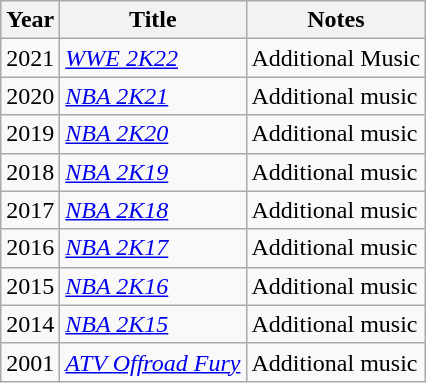<table class="wikitable">
<tr>
<th>Year</th>
<th>Title</th>
<th>Notes</th>
</tr>
<tr>
<td>2021</td>
<td><em><a href='#'>WWE 2K22</a></em></td>
<td>Additional Music</td>
</tr>
<tr>
<td>2020</td>
<td><em><a href='#'>NBA 2K21</a></em></td>
<td>Additional music</td>
</tr>
<tr>
<td>2019</td>
<td><em><a href='#'>NBA 2K20</a></em></td>
<td>Additional music</td>
</tr>
<tr>
<td>2018</td>
<td><em><a href='#'>NBA 2K19</a></em></td>
<td>Additional music</td>
</tr>
<tr>
<td>2017</td>
<td><em><a href='#'>NBA 2K18</a></em></td>
<td>Additional music</td>
</tr>
<tr>
<td>2016</td>
<td><em><a href='#'>NBA 2K17</a></em></td>
<td>Additional music</td>
</tr>
<tr>
<td>2015</td>
<td><em><a href='#'>NBA 2K16</a></em></td>
<td>Additional music</td>
</tr>
<tr>
<td>2014</td>
<td><em><a href='#'>NBA 2K15</a></em></td>
<td>Additional music</td>
</tr>
<tr>
<td>2001</td>
<td><em><a href='#'>ATV Offroad Fury</a></em></td>
<td>Additional music</td>
</tr>
</table>
